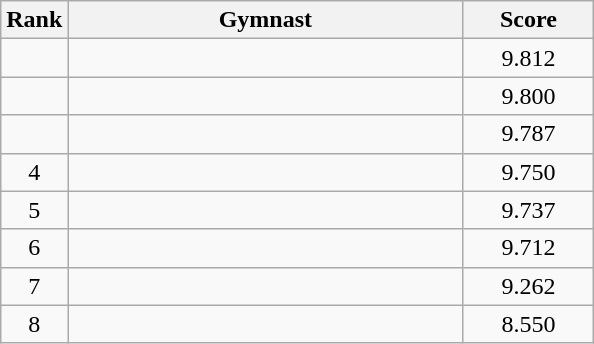<table class="wikitable" style="text-align:center">
<tr>
<th>Rank</th>
<th style="width:16em">Gymnast</th>
<th style="width:5em">Score</th>
</tr>
<tr>
<td></td>
<td align=left></td>
<td>9.812</td>
</tr>
<tr>
<td></td>
<td align=left></td>
<td>9.800</td>
</tr>
<tr>
<td></td>
<td align=left></td>
<td>9.787</td>
</tr>
<tr>
<td>4</td>
<td align=left></td>
<td>9.750</td>
</tr>
<tr>
<td>5</td>
<td align=left></td>
<td>9.737</td>
</tr>
<tr>
<td>6</td>
<td align=left></td>
<td>9.712</td>
</tr>
<tr>
<td>7</td>
<td align=left></td>
<td>9.262</td>
</tr>
<tr>
<td>8</td>
<td align=left></td>
<td>8.550</td>
</tr>
</table>
